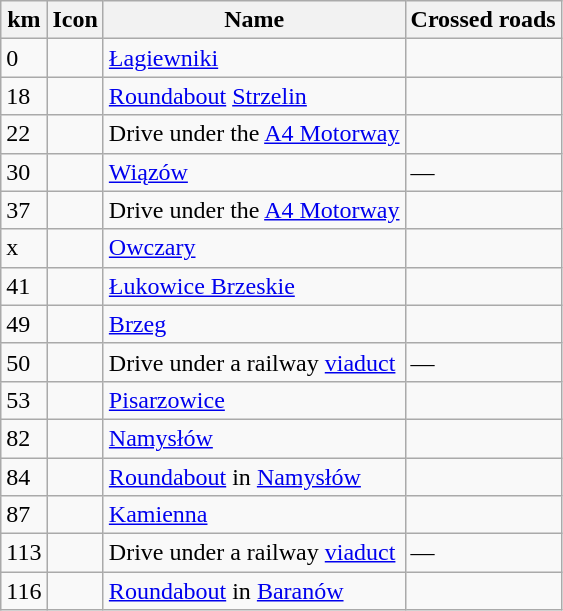<table class=wikitable>
<tr>
<th>km</th>
<th>Icon</th>
<th>Name</th>
<th>Crossed roads</th>
</tr>
<tr>
<td>0</td>
<td></td>
<td><a href='#'>Łagiewniki</a></td>
<td>  </td>
</tr>
<tr>
<td>18</td>
<td></td>
<td><a href='#'>Roundabout</a> <a href='#'>Strzelin</a></td>
<td> </td>
</tr>
<tr>
<td>22</td>
<td></td>
<td>Drive under the <a href='#'>A4 Motorway</a></td>
<td></td>
</tr>
<tr>
<td>30</td>
<td></td>
<td><a href='#'>Wiązów</a></td>
<td>—</td>
</tr>
<tr>
<td>37</td>
<td></td>
<td>Drive under the <a href='#'>A4 Motorway</a></td>
<td></td>
</tr>
<tr>
<td>x</td>
<td></td>
<td><a href='#'>Owczary</a></td>
<td> </td>
</tr>
<tr>
<td>41</td>
<td></td>
<td><a href='#'>Łukowice Brzeskie</a></td>
<td></td>
</tr>
<tr>
<td>49</td>
<td></td>
<td><a href='#'>Brzeg</a></td>
<td> </td>
</tr>
<tr>
<td>50</td>
<td></td>
<td>Drive under a railway <a href='#'>viaduct</a></td>
<td>—</td>
</tr>
<tr>
<td>53</td>
<td></td>
<td><a href='#'>Pisarzowice</a></td>
<td></td>
</tr>
<tr>
<td>82</td>
<td></td>
<td><a href='#'>Namysłów</a></td>
<td></td>
</tr>
<tr>
<td>84</td>
<td></td>
<td><a href='#'>Roundabout</a> in <a href='#'>Namysłów</a></td>
<td></td>
</tr>
<tr>
<td>87</td>
<td></td>
<td><a href='#'>Kamienna</a></td>
<td></td>
</tr>
<tr>
<td>113</td>
<td></td>
<td>Drive under a railway <a href='#'>viaduct</a></td>
<td>—</td>
</tr>
<tr>
<td>116</td>
<td></td>
<td><a href='#'>Roundabout</a> in <a href='#'>Baranów</a></td>
<td></td>
</tr>
</table>
